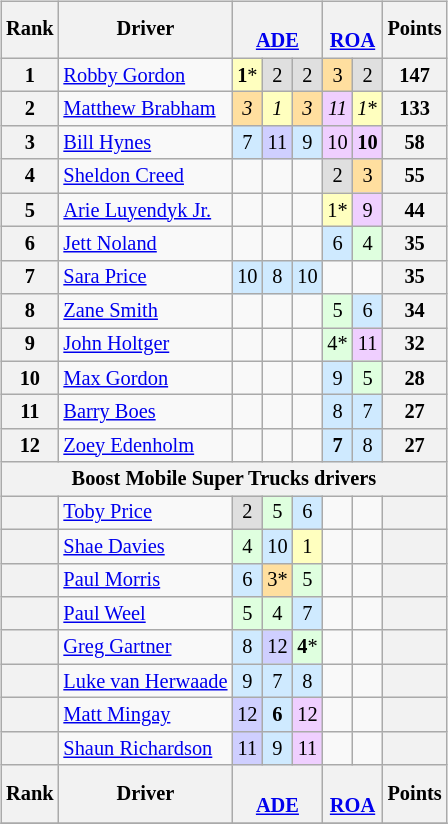<table>
<tr>
<td valign="top"><br><table class="wikitable" style="font-size: 85%; text-align: center">
<tr>
<th>Rank</th>
<th>Driver</th>
<th colspan=3><br><a href='#'>ADE</a></th>
<th colspan=2><br><a href='#'>ROA</a></th>
<th>Points</th>
</tr>
<tr>
<th>1</th>
<td align="left"> <a href='#'>Robby Gordon</a></td>
<td style="background:#FFFFBF;"><strong>1</strong>*</td>
<td style="background:#DFDFDF;">2</td>
<td style="background:#DFDFDF;">2</td>
<td style="background:#FFDF9F;">3</td>
<td style="background:#DFDFDF;">2</td>
<th>147</th>
</tr>
<tr>
<th>2</th>
<td align="left"> <a href='#'>Matthew Brabham</a></td>
<td style="background:#FFDF9F;"><em>3</em></td>
<td style="background:#FFFFBF;"><em>1</em></td>
<td style="background:#FFDF9F;"><em>3</em></td>
<td style="background:#EFCFFF;"><em>11</em></td>
<td style="background:#FFFFBF;"><em>1</em>*</td>
<th>133</th>
</tr>
<tr>
<th>3</th>
<td align="left"> <a href='#'>Bill Hynes</a></td>
<td style="background:#CFEAFF;">7</td>
<td style="background:#CFCFFF;">11</td>
<td style="background:#CFEAFF;">9</td>
<td style="background:#EFCFFF;">10</td>
<td style="background:#EFCFFF;"><strong>10</strong></td>
<th>58</th>
</tr>
<tr>
<th>4</th>
<td align="left"> <a href='#'>Sheldon Creed</a></td>
<td></td>
<td></td>
<td></td>
<td style="background:#DFDFDF;">2</td>
<td style="background:#FFDF9F;">3</td>
<th>55</th>
</tr>
<tr>
<th>5</th>
<td align="left"> <a href='#'>Arie Luyendyk Jr.</a></td>
<td></td>
<td></td>
<td></td>
<td style="background:#FFFFBF;">1*</td>
<td style="background:#EFCFFF;">9</td>
<th>44</th>
</tr>
<tr>
<th>6</th>
<td align="left"> <a href='#'>Jett Noland</a></td>
<td></td>
<td></td>
<td></td>
<td style="background:#CFEAFF;">6</td>
<td style="background:#DFFFDF;">4</td>
<th>35</th>
</tr>
<tr>
<th>7</th>
<td align="left"> <a href='#'>Sara Price</a></td>
<td style="background:#CFEAFF;">10</td>
<td style="background:#CFEAFF;">8</td>
<td style="background:#CFEAFF;">10</td>
<td></td>
<td></td>
<th>35</th>
</tr>
<tr>
<th>8</th>
<td align="left"> <a href='#'>Zane Smith</a></td>
<td></td>
<td></td>
<td></td>
<td style="background:#DFFFDF;">5</td>
<td style="background:#CFEAFF;">6</td>
<th>34</th>
</tr>
<tr>
<th>9</th>
<td align="left"> <a href='#'>John Holtger</a></td>
<td></td>
<td></td>
<td></td>
<td style="background:#DFFFDF;">4*</td>
<td style="background:#EFCFFF;">11</td>
<th>32</th>
</tr>
<tr>
<th>10</th>
<td align="left"> <a href='#'>Max Gordon</a></td>
<td></td>
<td></td>
<td></td>
<td style="background:#CFEAFF;">9</td>
<td style="background:#DFFFDF;">5</td>
<th>28</th>
</tr>
<tr>
<th>11</th>
<td align="left"> <a href='#'>Barry Boes</a></td>
<td></td>
<td></td>
<td></td>
<td style="background:#CFEAFF;">8</td>
<td style="background:#CFEAFF;">7</td>
<th>27</th>
</tr>
<tr>
<th>12</th>
<td align="left"> <a href='#'>Zoey Edenholm</a></td>
<td></td>
<td></td>
<td></td>
<td style="background:#CFEAFF;"><strong>7</strong></td>
<td style="background:#CFEAFF;">8</td>
<th>27</th>
</tr>
<tr>
<th colspan=8>Boost Mobile Super Trucks drivers</th>
</tr>
<tr>
<th></th>
<td align="left"> <a href='#'>Toby Price</a></td>
<td style="background:#DFDFDF;">2</td>
<td style="background:#DFFFDF;">5</td>
<td style="background:#CFEAFF;">6</td>
<td></td>
<td></td>
<th></th>
</tr>
<tr>
<th></th>
<td align="left"> <a href='#'>Shae Davies</a></td>
<td style="background:#DFFFDF;">4</td>
<td style="background:#CFEAFF;">10</td>
<td style="background:#FFFFBF;">1</td>
<td></td>
<td></td>
<th></th>
</tr>
<tr>
<th></th>
<td align="left"> <a href='#'>Paul Morris</a></td>
<td style="background:#CFEAFF;">6</td>
<td style="background:#FFDF9F;">3*</td>
<td style="background:#DFFFDF;">5</td>
<td></td>
<td></td>
<th></th>
</tr>
<tr>
<th></th>
<td align="left"> <a href='#'>Paul Weel</a></td>
<td style="background:#DFFFDF;">5</td>
<td style="background:#DFFFDF;">4</td>
<td style="background:#CFEAFF;">7</td>
<td></td>
<td></td>
<th></th>
</tr>
<tr>
<th></th>
<td align="left"> <a href='#'>Greg Gartner</a></td>
<td style="background:#CFEAFF;">8</td>
<td style="background:#CFCFFF;">12</td>
<td style="background:#DFFFDF;"><strong>4</strong>*</td>
<td></td>
<td></td>
<th></th>
</tr>
<tr>
<th></th>
<td align="left"> <a href='#'>Luke van Herwaade</a></td>
<td style="background:#CFEAFF;">9</td>
<td style="background:#CFEAFF;">7</td>
<td style="background:#CFEAFF;">8</td>
<td></td>
<td></td>
<th></th>
</tr>
<tr>
<th></th>
<td align="left"> <a href='#'>Matt Mingay</a></td>
<td style="background:#CFCFFF;">12</td>
<td style="background:#CFEAFF;"><strong>6</strong></td>
<td style="background:#EFCFFF;">12</td>
<td></td>
<td></td>
<th></th>
</tr>
<tr>
<th></th>
<td align="left"> <a href='#'>Shaun Richardson</a></td>
<td style="background:#CFCFFF;">11</td>
<td style="background:#CFEAFF;">9</td>
<td style="background:#EFCFFF;">11</td>
<td></td>
<td></td>
<th></th>
</tr>
<tr>
<th>Rank</th>
<th>Driver</th>
<th colspan=3><br><a href='#'>ADE</a></th>
<th colspan=2><br><a href='#'>ROA</a></th>
<th>Points</th>
</tr>
<tr>
</tr>
</table>
</td>
<td valign="top" style="font-size: 85%;"><br></td>
</tr>
</table>
